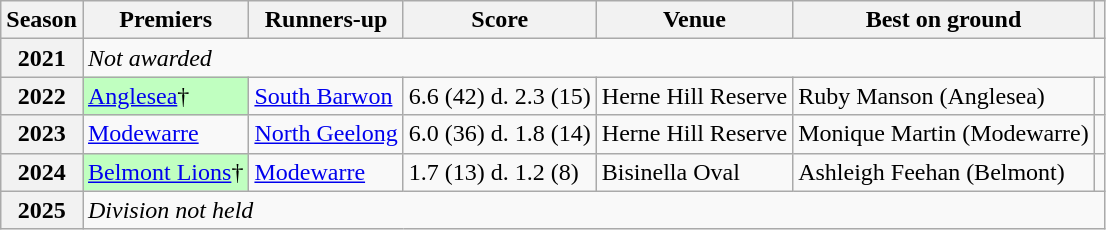<table class="wikitable sortable">
<tr>
<th>Season</th>
<th>Premiers</th>
<th>Runners-up</th>
<th>Score</th>
<th>Venue</th>
<th>Best on ground</th>
<th></th>
</tr>
<tr>
<th>2021</th>
<td colspan=6><em>Not awarded</em></td>
</tr>
<tr>
<th>2022</th>
<td style="background:#C0FFC0;"><a href='#'>Anglesea</a>†</td>
<td><a href='#'>South Barwon</a></td>
<td>6.6 (42) d. 2.3 (15)</td>
<td>Herne Hill Reserve</td>
<td>Ruby Manson (Anglesea)</td>
<td></td>
</tr>
<tr>
<th>2023</th>
<td><a href='#'>Modewarre</a></td>
<td><a href='#'>North Geelong</a></td>
<td>6.0 (36) d. 1.8 (14)</td>
<td>Herne Hill Reserve</td>
<td>Monique Martin (Modewarre)</td>
<td></td>
</tr>
<tr>
<th>2024</th>
<td style="background:#C0FFC0;"><a href='#'>Belmont Lions</a>†</td>
<td><a href='#'>Modewarre</a></td>
<td>1.7 (13) d. 1.2 (8)</td>
<td>Bisinella Oval</td>
<td>Ashleigh Feehan (Belmont)</td>
<td></td>
</tr>
<tr>
<th>2025</th>
<td colspan=6><em>Division not held</em></td>
</tr>
</table>
